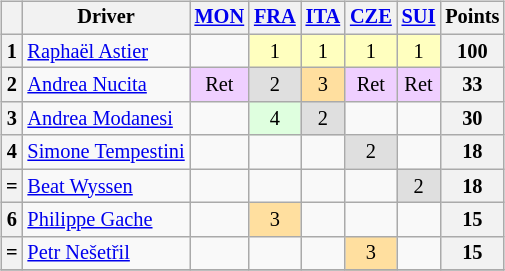<table>
<tr>
<td valign="top"><br><table class="wikitable" style="font-size: 85%; text-align: center;">
<tr valign="top">
<th valign="middle"></th>
<th valign="middle">Driver</th>
<th><a href='#'>MON</a><br></th>
<th><a href='#'>FRA</a><br></th>
<th><a href='#'>ITA</a><br></th>
<th><a href='#'>CZE</a><br></th>
<th><a href='#'>SUI</a><br></th>
<th valign="middle">Points</th>
</tr>
<tr>
<th>1</th>
<td align="left"> <a href='#'>Raphaël Astier</a></td>
<td></td>
<td style="background:#ffffbf;">1</td>
<td style="background:#ffffbf;">1</td>
<td style="background:#ffffbf;">1</td>
<td style="background:#ffffbf;">1</td>
<th>100</th>
</tr>
<tr>
<th>2</th>
<td align="left"> <a href='#'>Andrea Nucita</a></td>
<td style="background:#efcfff;">Ret</td>
<td style="background:#dfdfdf;">2</td>
<td style="background:#ffdf9f;">3</td>
<td style="background:#efcfff;">Ret</td>
<td style="background:#efcfff;">Ret</td>
<th>33</th>
</tr>
<tr>
<th>3</th>
<td align="left"> <a href='#'>Andrea Modanesi</a></td>
<td></td>
<td style="background:#dfffdf;">4</td>
<td style="background:#dfdfdf;">2</td>
<td></td>
<td></td>
<th>30</th>
</tr>
<tr>
<th>4</th>
<td align="left"> <a href='#'>Simone Tempestini</a></td>
<td></td>
<td></td>
<td></td>
<td style="background:#dfdfdf;">2</td>
<td></td>
<th>18</th>
</tr>
<tr>
<th>=</th>
<td align="left"> <a href='#'>Beat Wyssen</a></td>
<td></td>
<td></td>
<td></td>
<td></td>
<td style="background:#dfdfdf;">2</td>
<th>18</th>
</tr>
<tr>
<th>6</th>
<td align="left"> <a href='#'>Philippe Gache</a></td>
<td></td>
<td style="background:#ffdf9f;">3</td>
<td></td>
<td></td>
<td></td>
<th>15</th>
</tr>
<tr>
<th>=</th>
<td align="left"> <a href='#'>Petr Nešetřil</a></td>
<td></td>
<td></td>
<td></td>
<td style="background:#ffdf9f;">3</td>
<td></td>
<th>15</th>
</tr>
<tr>
</tr>
</table>
</td>
<td valign="top"><br></td>
</tr>
<tr>
<td></td>
<td></td>
</tr>
</table>
